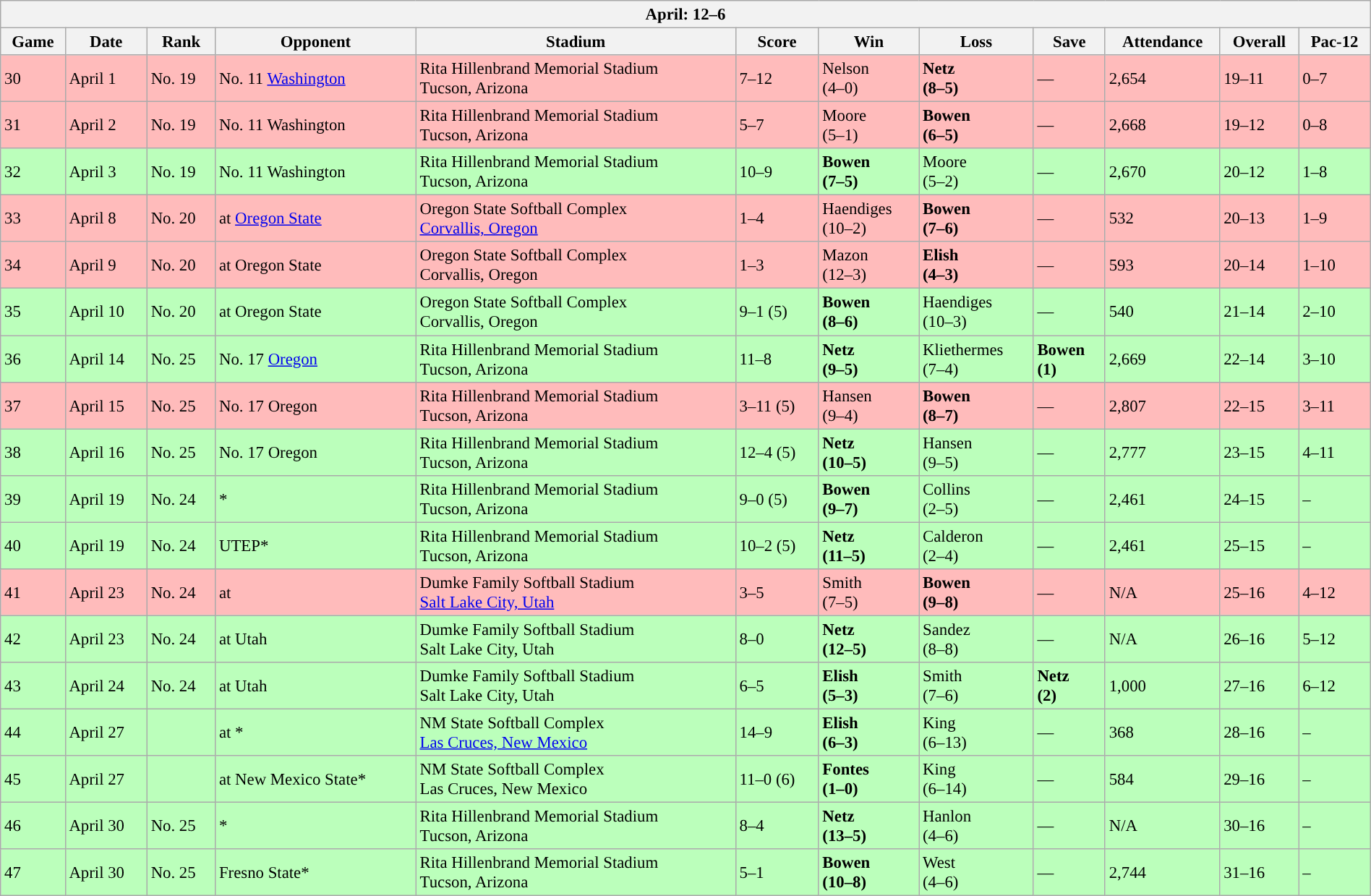<table class="wikitable collapsible collapsed" style="margin:auto; font-size:95%; width:100%">
<tr>
<th colspan=12>April: 12–6</th>
</tr>
<tr>
<th>Game</th>
<th>Date</th>
<th>Rank</th>
<th>Opponent</th>
<th>Stadium</th>
<th>Score</th>
<th>Win</th>
<th>Loss</th>
<th>Save</th>
<th>Attendance</th>
<th>Overall</th>
<th>Pac-12</th>
</tr>
<tr style="background:#fbb;">
<td>30</td>
<td>April 1</td>
<td>No. 19</td>
<td>No. 11 <a href='#'>Washington</a></td>
<td>Rita Hillenbrand Memorial Stadium<br>Tucson, Arizona</td>
<td>7–12</td>
<td>Nelson<br>(4–0)</td>
<td><strong>Netz<br>(8–5)</strong></td>
<td>—</td>
<td>2,654</td>
<td>19–11</td>
<td>0–7</td>
</tr>
<tr style="background:#fbb;">
<td>31</td>
<td>April 2</td>
<td>No. 19</td>
<td>No. 11 Washington</td>
<td>Rita Hillenbrand Memorial Stadium<br>Tucson, Arizona</td>
<td>5–7</td>
<td>Moore<br>(5–1)</td>
<td><strong>Bowen<br>(6–5)</strong></td>
<td>—</td>
<td>2,668</td>
<td>19–12</td>
<td>0–8</td>
</tr>
<tr style="background:#bfb;">
<td>32</td>
<td>April 3</td>
<td>No. 19</td>
<td>No. 11 Washington</td>
<td>Rita Hillenbrand Memorial Stadium<br>Tucson, Arizona</td>
<td>10–9</td>
<td><strong>Bowen<br>(7–5)</strong></td>
<td>Moore<br>(5–2)</td>
<td>—</td>
<td>2,670</td>
<td>20–12</td>
<td>1–8</td>
</tr>
<tr style="background:#fbb;">
<td>33</td>
<td>April 8</td>
<td>No. 20</td>
<td>at <a href='#'>Oregon State</a></td>
<td>Oregon State Softball Complex<br><a href='#'>Corvallis, Oregon</a></td>
<td>1–4</td>
<td>Haendiges<br>(10–2)</td>
<td><strong>Bowen<br>(7–6)</strong></td>
<td>—</td>
<td>532</td>
<td>20–13</td>
<td>1–9</td>
</tr>
<tr style="background:#fbb;">
<td>34</td>
<td>April 9</td>
<td>No. 20</td>
<td>at Oregon State</td>
<td>Oregon State Softball Complex<br>Corvallis, Oregon</td>
<td>1–3</td>
<td>Mazon<br>(12–3)</td>
<td><strong>Elish<br>(4–3)</strong></td>
<td>—</td>
<td>593</td>
<td>20–14</td>
<td>1–10</td>
</tr>
<tr style="background:#bfb;">
<td>35</td>
<td>April 10</td>
<td>No. 20</td>
<td>at Oregon State</td>
<td>Oregon State Softball Complex<br>Corvallis, Oregon</td>
<td>9–1 (5)</td>
<td><strong>Bowen<br>(8–6)</strong></td>
<td>Haendiges<br>(10–3)</td>
<td>—</td>
<td>540</td>
<td>21–14</td>
<td>2–10</td>
</tr>
<tr style="background:#bfb;">
<td>36</td>
<td>April 14</td>
<td>No. 25</td>
<td>No. 17 <a href='#'>Oregon</a></td>
<td>Rita Hillenbrand Memorial Stadium<br>Tucson, Arizona</td>
<td>11–8</td>
<td><strong>Netz<br>(9–5)</strong></td>
<td>Kliethermes<br>(7–4)</td>
<td><strong>Bowen<br>(1)</strong></td>
<td>2,669</td>
<td>22–14</td>
<td>3–10</td>
</tr>
<tr style="background:#fbb;">
<td>37</td>
<td>April 15</td>
<td>No. 25</td>
<td>No. 17 Oregon</td>
<td>Rita Hillenbrand Memorial Stadium<br>Tucson, Arizona</td>
<td>3–11 (5)</td>
<td>Hansen<br>(9–4)</td>
<td><strong>Bowen<br>(8–7)</strong></td>
<td>—</td>
<td>2,807</td>
<td>22–15</td>
<td>3–11</td>
</tr>
<tr style="background:#bfb;">
<td>38</td>
<td>April 16</td>
<td>No. 25</td>
<td>No. 17 Oregon</td>
<td>Rita Hillenbrand Memorial Stadium<br>Tucson, Arizona</td>
<td>12–4 (5)</td>
<td><strong>Netz<br>(10–5)</strong></td>
<td>Hansen<br>(9–5)</td>
<td>—</td>
<td>2,777</td>
<td>23–15</td>
<td>4–11</td>
</tr>
<tr style="background:#bfb;">
<td>39</td>
<td>April 19</td>
<td>No. 24</td>
<td>*</td>
<td>Rita Hillenbrand Memorial Stadium<br>Tucson, Arizona</td>
<td>9–0 (5)</td>
<td><strong>Bowen<br>(9–7)</strong></td>
<td>Collins<br>(2–5)</td>
<td>—</td>
<td>2,461</td>
<td>24–15</td>
<td>–</td>
</tr>
<tr style="background:#bfb;">
<td>40</td>
<td>April 19</td>
<td>No. 24</td>
<td>UTEP*</td>
<td>Rita Hillenbrand Memorial Stadium<br>Tucson, Arizona</td>
<td>10–2 (5)</td>
<td><strong>Netz<br>(11–5)</strong></td>
<td>Calderon<br>(2–4)</td>
<td>—</td>
<td>2,461</td>
<td>25–15</td>
<td>–</td>
</tr>
<tr style="background:#fbb;">
<td>41</td>
<td>April 23<br></td>
<td>No. 24</td>
<td>at </td>
<td>Dumke Family Softball Stadium<br><a href='#'>Salt Lake City, Utah</a></td>
<td>3–5</td>
<td>Smith<br>(7–5)</td>
<td><strong>Bowen<br>(9–8)</strong></td>
<td>—</td>
<td>N/A</td>
<td>25–16</td>
<td>4–12</td>
</tr>
<tr style="background:#bfb;">
<td>42</td>
<td>April 23<br></td>
<td>No. 24</td>
<td>at Utah</td>
<td>Dumke Family Softball Stadium<br>Salt Lake City, Utah</td>
<td>8–0</td>
<td><strong>Netz<br>(12–5)</strong></td>
<td>Sandez<br>(8–8)</td>
<td>—</td>
<td>N/A</td>
<td>26–16</td>
<td>5–12</td>
</tr>
<tr style="background:#bfb;">
<td>43</td>
<td>April 24</td>
<td>No. 24</td>
<td>at Utah</td>
<td>Dumke Family Softball Stadium<br>Salt Lake City, Utah</td>
<td>6–5</td>
<td><strong>Elish<br>(5–3)</strong></td>
<td>Smith<br>(7–6)</td>
<td><strong>Netz<br>(2)</strong></td>
<td>1,000</td>
<td>27–16</td>
<td>6–12</td>
</tr>
<tr style="background:#bfb;">
<td>44</td>
<td>April 27</td>
<td></td>
<td>at *</td>
<td>NM State Softball Complex<br><a href='#'>Las Cruces, New Mexico</a></td>
<td>14–9</td>
<td><strong>Elish<br>(6–3)</strong></td>
<td>King<br>(6–13)</td>
<td>—</td>
<td>368</td>
<td>28–16</td>
<td>–</td>
</tr>
<tr style="background:#bfb;">
<td>45</td>
<td>April 27</td>
<td></td>
<td>at New Mexico State*</td>
<td>NM State Softball Complex<br>Las Cruces, New Mexico</td>
<td>11–0 (6)</td>
<td><strong>Fontes<br>(1–0)</strong></td>
<td>King<br>(6–14)</td>
<td>—</td>
<td>584</td>
<td>29–16</td>
<td>–</td>
</tr>
<tr style="background:#bfb;">
<td>46</td>
<td>April 30</td>
<td>No. 25</td>
<td>*</td>
<td>Rita Hillenbrand Memorial Stadium<br>Tucson, Arizona</td>
<td>8–4</td>
<td><strong>Netz<br>(13–5)</strong></td>
<td>Hanlon<br>(4–6)</td>
<td>—</td>
<td>N/A</td>
<td>30–16</td>
<td>–</td>
</tr>
<tr style="background:#bfb;">
<td>47</td>
<td>April 30</td>
<td>No. 25</td>
<td>Fresno State*</td>
<td>Rita Hillenbrand Memorial Stadium<br>Tucson, Arizona</td>
<td>5–1</td>
<td><strong>Bowen<br>(10–8)</strong></td>
<td>West<br>(4–6)</td>
<td>—</td>
<td>2,744</td>
<td>31–16</td>
<td>–</td>
</tr>
</table>
